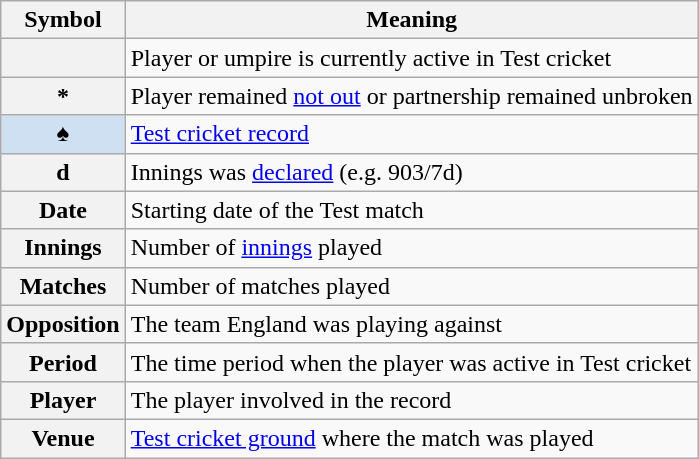<table class="wikitable plainrowheaders">
<tr>
<th scope=col>Symbol</th>
<th scope=col>Meaning</th>
</tr>
<tr>
<th scope=row></th>
<td>Player or umpire is currently active in Test cricket</td>
</tr>
<tr>
<th scope=row>*</th>
<td>Player remained <a href='#'>not out</a> or partnership remained unbroken</td>
</tr>
<tr>
<th scope=row style=background:#cee0f2;>♠</th>
<td><a href='#'>Test cricket record</a></td>
</tr>
<tr>
<th scope=row>d</th>
<td>Innings was <a href='#'>declared</a> (e.g. 903/7d)</td>
</tr>
<tr>
<th scope=row>Date</th>
<td>Starting date of the Test match</td>
</tr>
<tr>
<th scope=row>Innings</th>
<td>Number of <a href='#'>innings</a> played</td>
</tr>
<tr>
<th scope=row>Matches</th>
<td>Number of matches played</td>
</tr>
<tr>
<th scope=row>Opposition</th>
<td>The team England was playing against</td>
</tr>
<tr>
<th scope=row>Period</th>
<td>The time period when the player was active in Test cricket</td>
</tr>
<tr>
<th scope=row>Player</th>
<td>The player involved in the record</td>
</tr>
<tr>
<th scope=row>Venue</th>
<td><a href='#'>Test cricket ground</a> where the match was played</td>
</tr>
</table>
